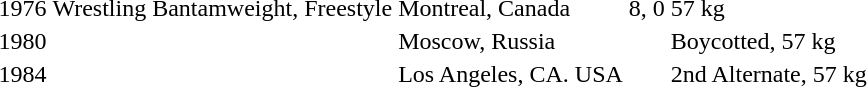<table>
<tr>
<td>1976</td>
<td>Wrestling Bantamweight, Freestyle</td>
<td>Montreal, Canada</td>
<td>8, 0</td>
<td>57 kg</td>
</tr>
<tr>
<td>1980</td>
<td></td>
<td>Moscow, Russia</td>
<td></td>
<td>Boycotted, 57 kg</td>
</tr>
<tr>
<td>1984</td>
<td></td>
<td>Los Angeles, CA. USA</td>
<td></td>
<td>2nd Alternate, 57 kg</td>
</tr>
</table>
